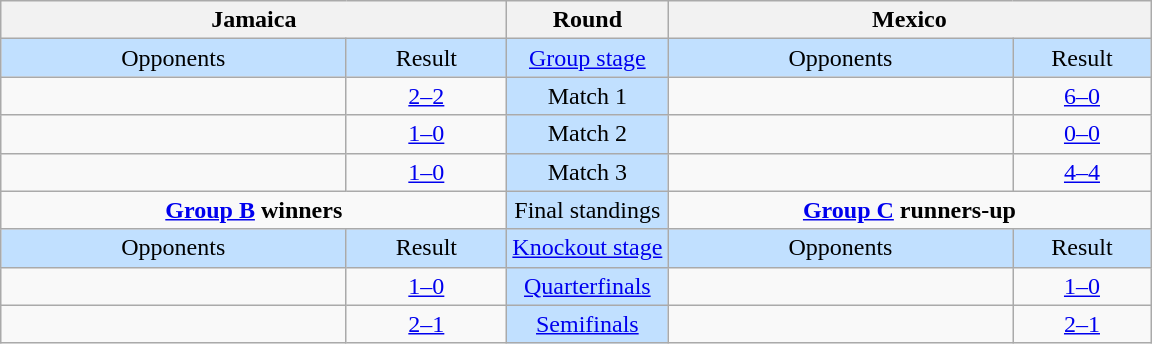<table class="wikitable" style="text-align: center;">
<tr>
<th colspan=2 style="width:1*">Jamaica</th>
<th>Round</th>
<th colspan=2 style="width:1*">Mexico</th>
</tr>
<tr bgcolor=#c1e0ff>
<td width=30%>Opponents</td>
<td width=14%>Result</td>
<td width=14%><a href='#'>Group stage</a></td>
<td width=30%>Opponents</td>
<td width=14%>Result</td>
</tr>
<tr>
<td align="left"></td>
<td><a href='#'>2–2</a></td>
<td bgcolor="#c1e0ff">Match 1</td>
<td align="left"></td>
<td><a href='#'>6–0</a></td>
</tr>
<tr>
<td align="left"></td>
<td><a href='#'>1–0</a></td>
<td bgcolor="#c1e0ff">Match 2</td>
<td align="left"></td>
<td><a href='#'>0–0</a></td>
</tr>
<tr>
<td align="left"></td>
<td><a href='#'>1–0</a></td>
<td bgcolor="#c1e0ff">Match 3</td>
<td align="left"></td>
<td><a href='#'>4–4</a></td>
</tr>
<tr>
<td colspan="2" align=center valign=top><strong><a href='#'>Group B</a> winners</strong><br></td>
<td bgcolor="#c1e0ff">Final standings</td>
<td colspan="2" align=center valign=top><strong><a href='#'>Group C</a> runners-up</strong><br></td>
</tr>
<tr valign="top" bgcolor="#c1e0ff">
<td>Opponents</td>
<td>Result</td>
<td><a href='#'>Knockout stage</a></td>
<td>Opponents</td>
<td>Result</td>
</tr>
<tr>
<td align="left"></td>
<td><a href='#'>1–0</a></td>
<td bgcolor="#c1e0ff"><a href='#'>Quarterfinals</a></td>
<td align="left"></td>
<td><a href='#'>1–0</a> </td>
</tr>
<tr>
<td align="left"></td>
<td><a href='#'>2–1</a></td>
<td bgcolor="#c1e0ff"><a href='#'>Semifinals</a></td>
<td align="left"></td>
<td><a href='#'>2–1</a> </td>
</tr>
</table>
